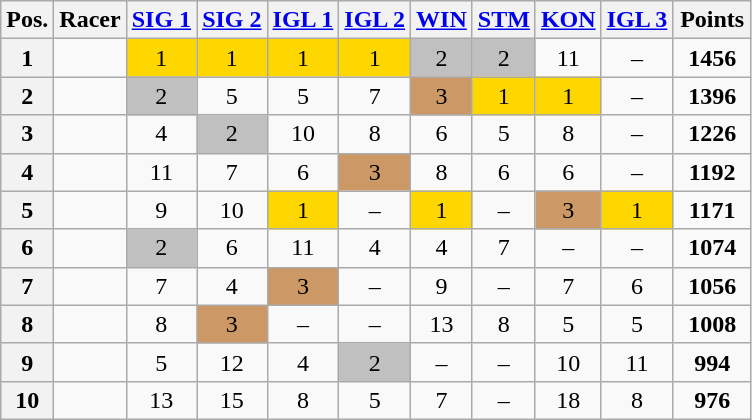<table class="wikitable sortable plainrowheaders" style="text-align:center;">
<tr>
<th scope="col">Pos.</th>
<th scope="col">Racer</th>
<th scope="col"><strong> <a href='#'>SIG 1</a></strong></th>
<th scope="col"><strong> <a href='#'>SIG 2</a></strong></th>
<th scope="col"><strong> <a href='#'>IGL 1</a></strong></th>
<th scope="col"><strong> <a href='#'>IGL 2</a></strong></th>
<th scope="col"><strong> <a href='#'>WIN</a></strong></th>
<th scope="col"><strong> <a href='#'>STM</a></strong></th>
<th scope="col"><strong> <a href='#'>KON</a></strong></th>
<th scope="col"><strong> <a href='#'>IGL  3</a></strong></th>
<th style="width:45px;">Points</th>
</tr>
<tr>
<th style="text-align:center;">1</th>
<td align="left"></td>
<td style="background:gold;">1</td>
<td style="background:gold;">1</td>
<td style="background:gold;">1</td>
<td style="background:gold;">1</td>
<td style="background:silver;">2</td>
<td style="background:silver;">2</td>
<td>11</td>
<td>–</td>
<td><strong>1456</strong></td>
</tr>
<tr>
<th style="text-align:center;">2</th>
<td align="left"></td>
<td style="background:silver;">2</td>
<td>5</td>
<td>5</td>
<td>7</td>
<td style="background:#c96;">3</td>
<td style="background:gold;">1</td>
<td style="background:gold;">1</td>
<td>–</td>
<td><strong>1396</strong></td>
</tr>
<tr>
<th style="text-align:center;">3</th>
<td align="left"></td>
<td>4</td>
<td style="background:silver;">2</td>
<td>10</td>
<td>8</td>
<td>6</td>
<td>5</td>
<td>8</td>
<td>–</td>
<td><strong>1226</strong></td>
</tr>
<tr>
<th style="text-align:center;">4</th>
<td align="left"></td>
<td>11</td>
<td>7</td>
<td>6</td>
<td style="background:#c96;">3</td>
<td>8</td>
<td>6</td>
<td>6</td>
<td>–</td>
<td><strong>1192</strong></td>
</tr>
<tr>
<th style="text-align:center;">5</th>
<td align="left"></td>
<td>9</td>
<td>10</td>
<td style="background:gold;">1</td>
<td>–</td>
<td style="background:gold;">1</td>
<td>–</td>
<td style="background:#c96;">3</td>
<td style="background:gold;">1</td>
<td><strong>1171</strong></td>
</tr>
<tr>
<th style="text-align:center;">6</th>
<td align="left"></td>
<td style="background:silver;">2</td>
<td>6</td>
<td>11</td>
<td>4</td>
<td>4</td>
<td>7</td>
<td>–</td>
<td>–</td>
<td><strong>1074</strong></td>
</tr>
<tr>
<th style="text-align:center;">7</th>
<td align="left"></td>
<td>7</td>
<td>4</td>
<td style="background:#c96;">3</td>
<td>–</td>
<td>9</td>
<td>–</td>
<td>7</td>
<td>6</td>
<td><strong>1056</strong></td>
</tr>
<tr>
<th style="text-align:center;">8</th>
<td align="left"></td>
<td>8</td>
<td style="background:#c96;">3</td>
<td>–</td>
<td>–</td>
<td>13</td>
<td>8</td>
<td>5</td>
<td>5</td>
<td><strong>1008</strong></td>
</tr>
<tr>
<th style="text-align:center;">9</th>
<td align="left"></td>
<td>5</td>
<td>12</td>
<td>4</td>
<td style="background:silver;">2</td>
<td>–</td>
<td>–</td>
<td>10</td>
<td>11</td>
<td><strong>994</strong></td>
</tr>
<tr>
<th style="text-align:center;">10</th>
<td align="left"></td>
<td>13</td>
<td>15</td>
<td>8</td>
<td>5</td>
<td>7</td>
<td>–</td>
<td>18</td>
<td>8</td>
<td><strong>976</strong></td>
</tr>
</table>
